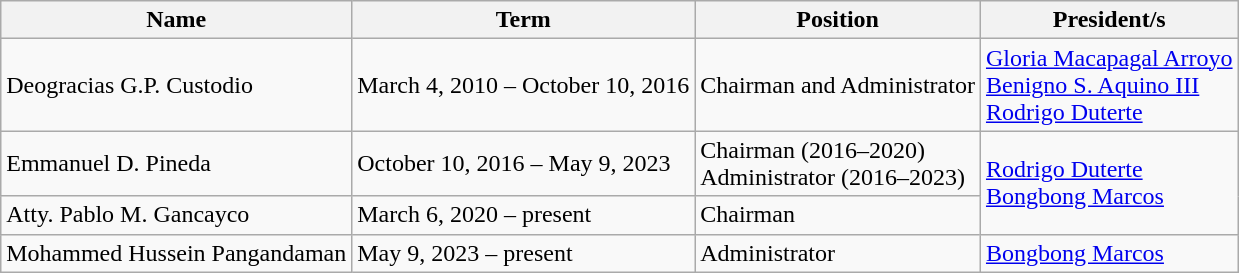<table class="wikitable sortable">
<tr>
<th>Name</th>
<th>Term</th>
<th>Position</th>
<th>President/s</th>
</tr>
<tr>
<td>Deogracias G.P. Custodio</td>
<td>March 4, 2010 – October 10, 2016</td>
<td>Chairman and Administrator</td>
<td><a href='#'>Gloria Macapagal Arroyo</a><br><a href='#'>Benigno S. Aquino III</a><br><a href='#'>Rodrigo Duterte</a></td>
</tr>
<tr>
<td>Emmanuel D. Pineda</td>
<td>October 10, 2016 – May 9, 2023</td>
<td>Chairman (2016–2020)<br>Administrator (2016–2023)</td>
<td rowspan="2"><a href='#'>Rodrigo Duterte</a><br><a href='#'>Bongbong Marcos</a></td>
</tr>
<tr>
<td>Atty. Pablo M. Gancayco</td>
<td>March 6, 2020 – present</td>
<td>Chairman</td>
</tr>
<tr>
<td>Mohammed Hussein Pangandaman</td>
<td>May 9, 2023 – present</td>
<td>Administrator</td>
<td><a href='#'>Bongbong Marcos</a></td>
</tr>
</table>
